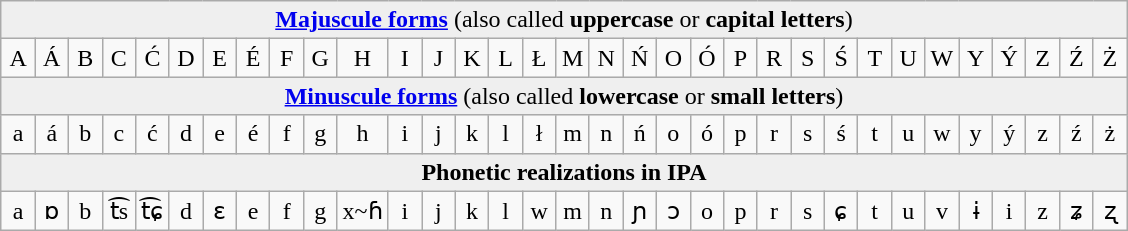<table class="wikitable" style="text-align:center; margin-left: auto; margin-right: auto; border: none;">
<tr>
<td colspan="35" bgcolor="#EFEFEF"><strong><a href='#'>Majuscule forms</a></strong> (also called <strong>uppercase</strong> or <strong>capital letters</strong>)</td>
</tr>
<tr>
<td width="15">A</td>
<td width="15">Á</td>
<td width="15">B</td>
<td width="15">C</td>
<td width="15">Ć</td>
<td width="15">D</td>
<td width="15">E</td>
<td width="15">É</td>
<td width="15">F</td>
<td width="15">G</td>
<td width="15">H</td>
<td width="15">I</td>
<td width="15">J</td>
<td width="15">K</td>
<td width="15">L</td>
<td width="15">Ł</td>
<td width="15">M</td>
<td width="15">N</td>
<td width="15">Ń</td>
<td width="15">O</td>
<td width="15">Ó</td>
<td width="15">P</td>
<td width="15">R</td>
<td width="15">S</td>
<td width="15">Ś</td>
<td width="15">T</td>
<td width="15">U</td>
<td width="15">W</td>
<td width="15">Y</td>
<td width="15">Ý</td>
<td width="15">Z</td>
<td width="15">Ź</td>
<td width="15">Ż</td>
</tr>
<tr>
<td colspan="35" bgcolor="#EFEFEF"><strong><a href='#'>Minuscule forms</a></strong> (also called <strong>lowercase</strong> or <strong>small letters</strong>)</td>
</tr>
<tr>
<td>a</td>
<td>á</td>
<td>b</td>
<td>c</td>
<td>ć</td>
<td>d</td>
<td>e</td>
<td>é</td>
<td>f</td>
<td>g</td>
<td>h</td>
<td>i</td>
<td>j</td>
<td>k</td>
<td>l</td>
<td>ł</td>
<td>m</td>
<td>n</td>
<td>ń</td>
<td>o</td>
<td>ó</td>
<td>p</td>
<td>r</td>
<td>s</td>
<td>ś</td>
<td>t</td>
<td>u</td>
<td>w</td>
<td>y</td>
<td>ý</td>
<td>z</td>
<td>ź</td>
<td>ż</td>
</tr>
<tr>
<td colspan="35" bgcolor="#EFEFEF"><strong>Phonetic realizations in IPA</strong></td>
</tr>
<tr>
<td>a</td>
<td>ɒ</td>
<td>b</td>
<td>t͡s</td>
<td>t͡ɕ</td>
<td>d</td>
<td>ɛ</td>
<td>e</td>
<td>f</td>
<td>g</td>
<td>x~ɦ</td>
<td>i</td>
<td>j</td>
<td>k</td>
<td>l</td>
<td>w</td>
<td>m</td>
<td>n</td>
<td>ɲ</td>
<td>ɔ</td>
<td>o</td>
<td>p</td>
<td>r</td>
<td>s</td>
<td>ɕ</td>
<td>t</td>
<td>u</td>
<td>v</td>
<td>ɨ</td>
<td>i </td>
<td>z</td>
<td>ʑ</td>
<td>ʐ</td>
</tr>
</table>
